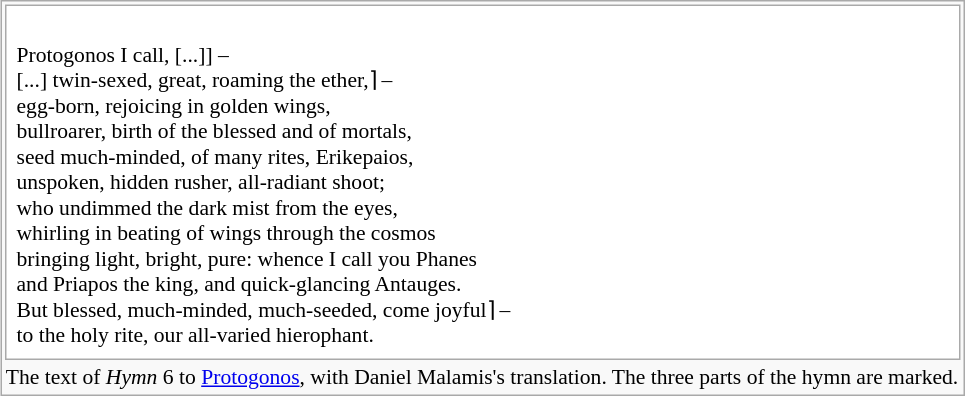<table style="background: #F9F9F9; border: 1px solid darkgray; margin-top:auto; margin-left:auto; margin-right:auto; margin-bottom:auto; width:auto;">
<tr>
<td style="background:#FFF; border: 1px solid darkgray; padding:0.5em; font-size:90%"><br><div><div><div></div><div>Protogonos I call, [...]] – <br>[...] twin-sexed, great, roaming the ether,⌉ – <br>egg-born, rejoicing in golden wings,<br>bullroarer, birth of the blessed and of mortals,<br>seed much-minded, of many rites, Erikepaios,<br>unspoken, hidden rusher, all-radiant shoot;<br>who undimmed the dark mist from the eyes,<br>whirling in beating of wings through the cosmos<br>bringing light, bright, pure: whence I call you Phanes<br>and Priapos the king, and quick-glancing Antauges.<br>But blessed, much-minded, much-seeded, come joyful⌉ – <br>to the holy rite, our all-varied hierophant.</div></div>
</div></td>
</tr>
<tr>
<td style="font-size:90%">The text of <em>Hymn</em> 6 to <a href='#'>Protogonos</a>, with Daniel Malamis's translation. The three parts of the hymn are marked.</td>
</tr>
</table>
